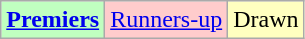<table class="wikitable">
<tr>
<td style=background:#C0FFC0><strong><a href='#'>Premiers</a></strong></td>
<td style=background:#fcc><a href='#'>Runners-up</a></td>
<td style=background:#FFFFC0>Drawn</td>
</tr>
</table>
